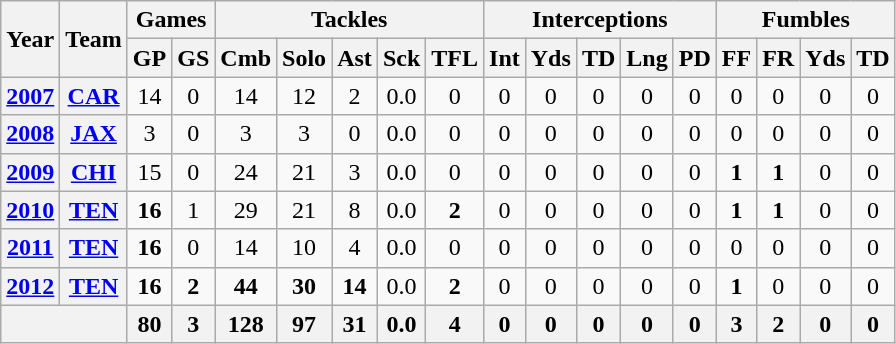<table class="wikitable" style="text-align:center">
<tr>
<th rowspan="2">Year</th>
<th rowspan="2">Team</th>
<th colspan="2">Games</th>
<th colspan="5">Tackles</th>
<th colspan="5">Interceptions</th>
<th colspan="4">Fumbles</th>
</tr>
<tr>
<th>GP</th>
<th>GS</th>
<th>Cmb</th>
<th>Solo</th>
<th>Ast</th>
<th>Sck</th>
<th>TFL</th>
<th>Int</th>
<th>Yds</th>
<th>TD</th>
<th>Lng</th>
<th>PD</th>
<th>FF</th>
<th>FR</th>
<th>Yds</th>
<th>TD</th>
</tr>
<tr>
<th><a href='#'>2007</a></th>
<th><a href='#'>CAR</a></th>
<td>14</td>
<td>0</td>
<td>14</td>
<td>12</td>
<td>2</td>
<td>0.0</td>
<td>0</td>
<td>0</td>
<td>0</td>
<td>0</td>
<td>0</td>
<td>0</td>
<td>0</td>
<td>0</td>
<td>0</td>
<td>0</td>
</tr>
<tr>
<th><a href='#'>2008</a></th>
<th><a href='#'>JAX</a></th>
<td>3</td>
<td>0</td>
<td>3</td>
<td>3</td>
<td>0</td>
<td>0.0</td>
<td>0</td>
<td>0</td>
<td>0</td>
<td>0</td>
<td>0</td>
<td>0</td>
<td>0</td>
<td>0</td>
<td>0</td>
<td>0</td>
</tr>
<tr>
<th><a href='#'>2009</a></th>
<th><a href='#'>CHI</a></th>
<td>15</td>
<td>0</td>
<td>24</td>
<td>21</td>
<td>3</td>
<td>0.0</td>
<td>0</td>
<td>0</td>
<td>0</td>
<td>0</td>
<td>0</td>
<td>0</td>
<td><strong>1</strong></td>
<td><strong>1</strong></td>
<td>0</td>
<td>0</td>
</tr>
<tr>
<th><a href='#'>2010</a></th>
<th><a href='#'>TEN</a></th>
<td><strong>16</strong></td>
<td>1</td>
<td>29</td>
<td>21</td>
<td>8</td>
<td>0.0</td>
<td><strong>2</strong></td>
<td>0</td>
<td>0</td>
<td>0</td>
<td>0</td>
<td>0</td>
<td><strong>1</strong></td>
<td><strong>1</strong></td>
<td>0</td>
<td>0</td>
</tr>
<tr>
<th><a href='#'>2011</a></th>
<th><a href='#'>TEN</a></th>
<td><strong>16</strong></td>
<td>0</td>
<td>14</td>
<td>10</td>
<td>4</td>
<td>0.0</td>
<td>0</td>
<td>0</td>
<td>0</td>
<td>0</td>
<td>0</td>
<td>0</td>
<td>0</td>
<td>0</td>
<td>0</td>
<td>0</td>
</tr>
<tr>
<th><a href='#'>2012</a></th>
<th><a href='#'>TEN</a></th>
<td><strong>16</strong></td>
<td><strong>2</strong></td>
<td><strong>44</strong></td>
<td><strong>30</strong></td>
<td><strong>14</strong></td>
<td>0.0</td>
<td><strong>2</strong></td>
<td>0</td>
<td>0</td>
<td>0</td>
<td>0</td>
<td>0</td>
<td><strong>1</strong></td>
<td>0</td>
<td>0</td>
<td>0</td>
</tr>
<tr>
<th colspan="2"></th>
<th>80</th>
<th>3</th>
<th>128</th>
<th>97</th>
<th>31</th>
<th>0.0</th>
<th>4</th>
<th>0</th>
<th>0</th>
<th>0</th>
<th>0</th>
<th>0</th>
<th>3</th>
<th>2</th>
<th>0</th>
<th>0</th>
</tr>
</table>
